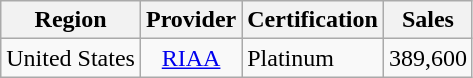<table class="wikitable">
<tr>
<th>Region</th>
<th>Provider</th>
<th>Certification</th>
<th>Sales</th>
</tr>
<tr>
<td>United States</td>
<td style="text-align:center;"><a href='#'>RIAA</a></td>
<td>Platinum</td>
<td>389,600</td>
</tr>
</table>
